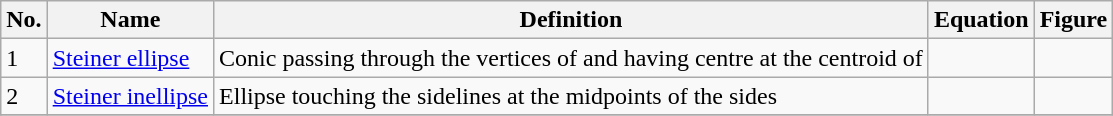<table class="wikitable">
<tr>
<th>No.</th>
<th>Name</th>
<th>Definition</th>
<th>Equation</th>
<th>Figure</th>
</tr>
<tr>
<td>1</td>
<td><a href='#'>Steiner ellipse</a></td>
<td>Conic passing through the vertices of  and having centre at the centroid of </td>
<td style="text-align: center;"></td>
<td></td>
</tr>
<tr>
<td>2</td>
<td><a href='#'>Steiner inellipse</a></td>
<td>Ellipse touching the sidelines at the midpoints of the sides</td>
<td style="text-align: center;"></td>
<td></td>
</tr>
<tr>
</tr>
</table>
